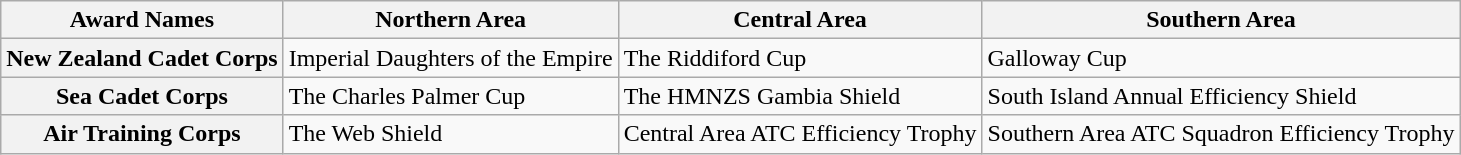<table class="wikitable">
<tr>
<th>Award Names</th>
<th>Northern Area</th>
<th>Central Area</th>
<th>Southern Area</th>
</tr>
<tr>
<th>New Zealand Cadet Corps</th>
<td>Imperial Daughters of the Empire</td>
<td>The Riddiford Cup</td>
<td>Galloway Cup</td>
</tr>
<tr>
<th>Sea Cadet Corps</th>
<td>The Charles Palmer Cup</td>
<td>The HMNZS Gambia Shield</td>
<td>South Island Annual Efficiency Shield</td>
</tr>
<tr>
<th>Air Training Corps</th>
<td>The Web Shield</td>
<td>Central Area ATC Efficiency Trophy</td>
<td>Southern Area ATC Squadron Efficiency Trophy</td>
</tr>
</table>
